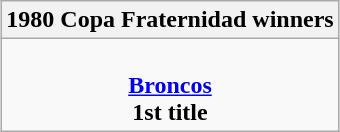<table class="wikitable" border="1" style="text-align: center; margin: 0 auto;">
<tr>
<th>1980 Copa Fraternidad winners</th>
</tr>
<tr>
<td align="center"><br><strong><a href='#'>Broncos</a><br>1st title</strong></td>
</tr>
</table>
